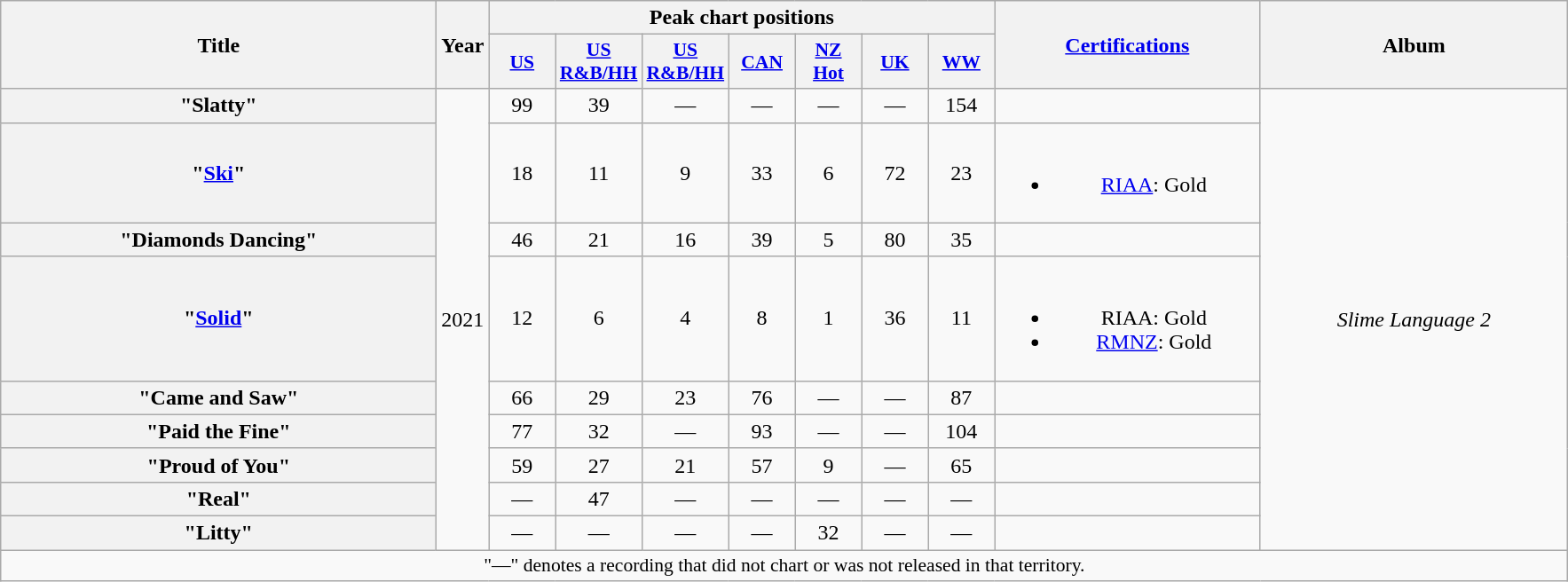<table class="wikitable plainrowheaders" style="text-align:center;">
<tr>
<th scope="col" rowspan="2" style="width:20em;">Title</th>
<th scope="col" rowspan="2" style="width:2em;">Year</th>
<th scope="col" colspan="7">Peak chart positions</th>
<th scope="col" rowspan="2" style="width:12em;"><a href='#'>Certifications</a></th>
<th scope="col" rowspan="2" style="width:14em;">Album</th>
</tr>
<tr>
<th style="width:3em; font-size:90%"><a href='#'>US</a><br></th>
<th style="width:3em; font-size:90%"><a href='#'>US<br>R&B/HH</a><br></th>
<th style="width:3em; font-size:90%"><a href='#'>US<br>R&B/HH</a><br></th>
<th style="width:3em;font-size:90%;"><a href='#'>CAN</a><br></th>
<th style="width:3em; font-size:90%"><a href='#'>NZ<br>Hot</a><br></th>
<th style="width:3em; font-size:90%"><a href='#'>UK</a><br></th>
<th style="width:3em; font-size:90%"><a href='#'>WW</a><br></th>
</tr>
<tr>
<th scope="row">"Slatty"<br></th>
<td rowspan="9">2021</td>
<td>99</td>
<td>39</td>
<td>—</td>
<td>—</td>
<td>—</td>
<td>—</td>
<td>154</td>
<td></td>
<td rowspan="9"><em>Slime Language 2</em></td>
</tr>
<tr>
<th scope="row">"<a href='#'>Ski</a>"<br></th>
<td>18</td>
<td>11</td>
<td>9</td>
<td>33</td>
<td>6</td>
<td>72</td>
<td>23</td>
<td><br><ul><li><a href='#'>RIAA</a>: Gold</li></ul></td>
</tr>
<tr>
<th scope="row">"Diamonds Dancing"<br></th>
<td>46</td>
<td>21</td>
<td>16</td>
<td>39</td>
<td>5</td>
<td>80</td>
<td>35</td>
<td></td>
</tr>
<tr>
<th scope="row">"<a href='#'>Solid</a>"<br></th>
<td>12</td>
<td>6</td>
<td>4</td>
<td>8</td>
<td>1</td>
<td>36</td>
<td>11</td>
<td><br><ul><li>RIAA: Gold</li><li><a href='#'>RMNZ</a>: Gold</li></ul></td>
</tr>
<tr>
<th scope="row">"Came and Saw"<br></th>
<td>66</td>
<td>29</td>
<td>23</td>
<td>76</td>
<td>—</td>
<td>—</td>
<td>87</td>
<td></td>
</tr>
<tr>
<th scope="row">"Paid the Fine"<br></th>
<td>77</td>
<td>32</td>
<td>—</td>
<td>93</td>
<td>—</td>
<td>—</td>
<td>104</td>
<td></td>
</tr>
<tr>
<th scope="row">"Proud of You"<br></th>
<td>59</td>
<td>27</td>
<td>21</td>
<td>57</td>
<td>9</td>
<td>—</td>
<td>65</td>
<td></td>
</tr>
<tr>
<th scope="row">"Real"<br></th>
<td>—</td>
<td>47</td>
<td>—</td>
<td>—</td>
<td>—</td>
<td>—</td>
<td>—</td>
<td></td>
</tr>
<tr>
<th scope="row">"Litty"<br></th>
<td>—</td>
<td>—</td>
<td>—</td>
<td>—</td>
<td>32</td>
<td>—</td>
<td>—</td>
<td></td>
</tr>
<tr>
<td colspan="11" style="font-size:90%">"—" denotes a recording that did not chart or was not released in that territory.</td>
</tr>
</table>
